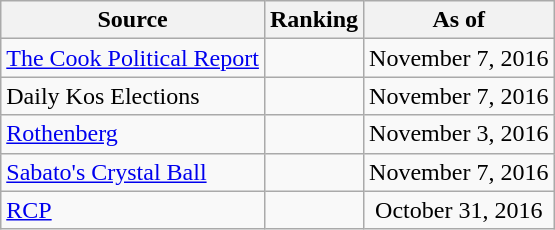<table class="wikitable" style="text-align:center">
<tr>
<th>Source</th>
<th>Ranking</th>
<th>As of</th>
</tr>
<tr>
<td align=left><a href='#'>The Cook Political Report</a></td>
<td></td>
<td>November 7, 2016</td>
</tr>
<tr>
<td align=left>Daily Kos Elections</td>
<td></td>
<td>November 7, 2016</td>
</tr>
<tr>
<td align=left><a href='#'>Rothenberg</a></td>
<td></td>
<td>November 3, 2016</td>
</tr>
<tr>
<td align=left><a href='#'>Sabato's Crystal Ball</a></td>
<td></td>
<td>November 7, 2016</td>
</tr>
<tr>
<td align="left"><a href='#'>RCP</a></td>
<td></td>
<td>October 31, 2016</td>
</tr>
</table>
